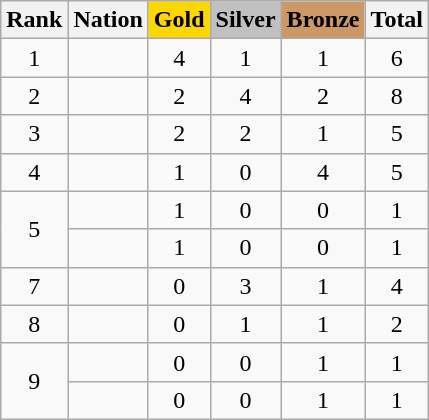<table class="wikitable sortable" style="text-align:center">
<tr>
<th>Rank</th>
<th>Nation</th>
<th style="background-color:gold">Gold</th>
<th style="background-color:silver">Silver</th>
<th style="background-color:#cc9966">Bronze</th>
<th>Total</th>
</tr>
<tr>
<td>1</td>
<td align=left></td>
<td>4</td>
<td>1</td>
<td>1</td>
<td>6</td>
</tr>
<tr>
<td>2</td>
<td align=left></td>
<td>2</td>
<td>4</td>
<td>2</td>
<td>8</td>
</tr>
<tr>
<td>3</td>
<td align=left></td>
<td>2</td>
<td>2</td>
<td>1</td>
<td>5</td>
</tr>
<tr>
<td>4</td>
<td align=left></td>
<td>1</td>
<td>0</td>
<td>4</td>
<td>5</td>
</tr>
<tr>
<td rowspan=2>5</td>
<td align=left></td>
<td>1</td>
<td>0</td>
<td>0</td>
<td>1</td>
</tr>
<tr>
<td align=left></td>
<td>1</td>
<td>0</td>
<td>0</td>
<td>1</td>
</tr>
<tr>
<td>7</td>
<td align=left></td>
<td>0</td>
<td>3</td>
<td>1</td>
<td>4</td>
</tr>
<tr>
<td>8</td>
<td align=left></td>
<td>0</td>
<td>1</td>
<td>1</td>
<td>2</td>
</tr>
<tr>
<td rowspan=2>9</td>
<td align=left></td>
<td>0</td>
<td>0</td>
<td>1</td>
<td>1</td>
</tr>
<tr>
<td align=left></td>
<td>0</td>
<td>0</td>
<td>1</td>
<td>1</td>
</tr>
</table>
